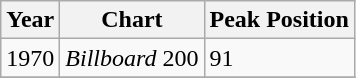<table class="wikitable">
<tr>
<th align="left">Year</th>
<th align="left">Chart</th>
<th align="left">Peak Position</th>
</tr>
<tr>
<td align="left">1970</td>
<td align="left"><em>Billboard</em> 200</td>
<td align="left">91</td>
</tr>
<tr>
</tr>
</table>
